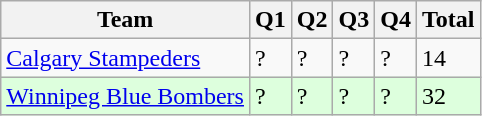<table class="wikitable">
<tr>
<th>Team</th>
<th>Q1</th>
<th>Q2</th>
<th>Q3</th>
<th>Q4</th>
<th>Total</th>
</tr>
<tr>
<td><a href='#'>Calgary Stampeders</a></td>
<td>?</td>
<td>?</td>
<td>?</td>
<td>?</td>
<td>14</td>
</tr>
<tr style="background-color:#ddffdd">
<td><a href='#'>Winnipeg Blue Bombers</a></td>
<td>?</td>
<td>?</td>
<td>?</td>
<td>?</td>
<td>32</td>
</tr>
</table>
